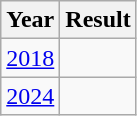<table class="wikitable" style="text-align:center">
<tr>
<th>Year</th>
<th>Result</th>
</tr>
<tr>
<td><a href='#'>2018</a></td>
<td></td>
</tr>
<tr>
<td><a href='#'>2024</a></td>
<td></td>
</tr>
</table>
